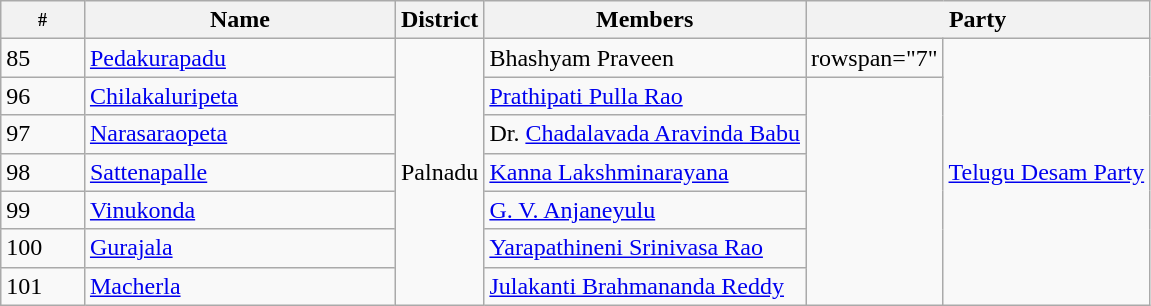<table class="wikitable sortable">
<tr>
<th width="50px" style="font-size:75%">#</th>
<th width="200px">Name</th>
<th>District</th>
<th>Members</th>
<th colspan="2">Party</th>
</tr>
<tr>
<td>85</td>
<td><a href='#'>Pedakurapadu</a></td>
<td rowspan="7">Palnadu</td>
<td>Bhashyam Praveen</td>
<td>rowspan="7" </td>
<td rowspan="7"><a href='#'>Telugu Desam Party</a></td>
</tr>
<tr>
<td>96</td>
<td><a href='#'>Chilakaluripeta</a></td>
<td><a href='#'>Prathipati Pulla Rao</a></td>
</tr>
<tr>
<td>97</td>
<td><a href='#'>Narasaraopeta</a></td>
<td>Dr. <a href='#'>Chadalavada Aravinda Babu</a></td>
</tr>
<tr>
<td>98</td>
<td><a href='#'>Sattenapalle</a></td>
<td><a href='#'>Kanna Lakshminarayana</a></td>
</tr>
<tr>
<td>99</td>
<td><a href='#'>Vinukonda</a></td>
<td><a href='#'>G. V. Anjaneyulu</a></td>
</tr>
<tr>
<td>100</td>
<td><a href='#'>Gurajala</a></td>
<td><a href='#'>Yarapathineni Srinivasa Rao</a></td>
</tr>
<tr>
<td>101</td>
<td><a href='#'>Macherla</a></td>
<td><a href='#'>Julakanti Brahmananda Reddy</a></td>
</tr>
</table>
